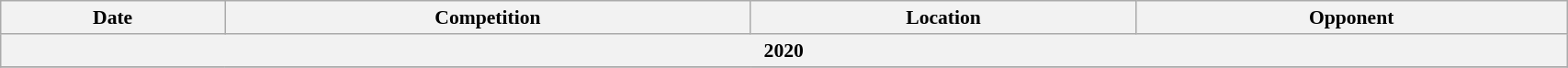<table class="wikitable" style="font-size: 90%; width:90%">
<tr>
<th>Date</th>
<th>Competition</th>
<th>Location</th>
<th>Opponent</th>
</tr>
<tr>
<th colspan=7>2020</th>
</tr>
<tr>
</tr>
</table>
